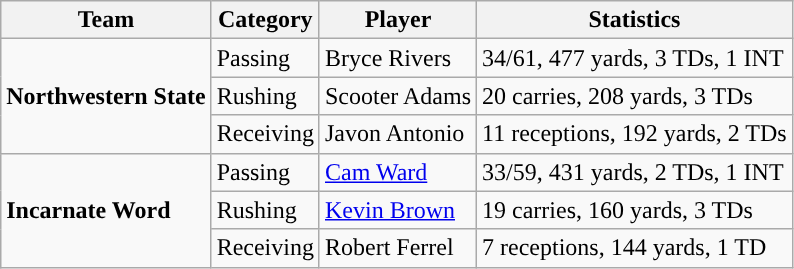<table class="wikitable" style="float: left;">
<tr>
<th>Team</th>
<th>Category</th>
<th>Player</th>
<th>Statistics</th>
</tr>
<tr>
<td rowspan=3><strong>Northwestern State</strong></td>
<td>Passing</td>
<td>Bryce Rivers</td>
<td>34/61, 477 yards, 3 TDs, 1 INT</td>
</tr>
<tr>
<td>Rushing</td>
<td>Scooter Adams</td>
<td>20 carries, 208 yards, 3 TDs</td>
</tr>
<tr>
<td>Receiving</td>
<td>Javon Antonio</td>
<td>11 receptions, 192 yards, 2 TDs</td>
</tr>
<tr>
<td rowspan=3><strong>Incarnate Word</strong></td>
<td>Passing</td>
<td><a href='#'>Cam Ward</a></td>
<td>33/59, 431 yards, 2 TDs, 1 INT</td>
</tr>
<tr>
<td>Rushing</td>
<td><a href='#'>Kevin Brown</a></td>
<td>19 carries, 160 yards, 3 TDs</td>
</tr>
<tr>
<td>Receiving</td>
<td>Robert Ferrel</td>
<td>7 receptions, 144 yards, 1 TD</td>
</tr>
</table>
